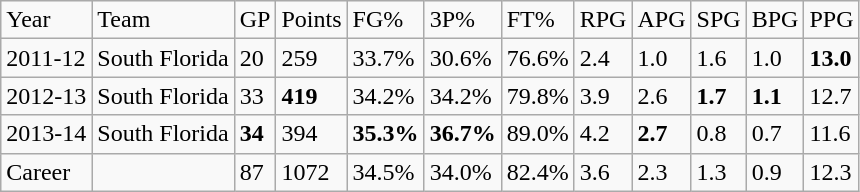<table class="wikitable">
<tr>
<td>Year</td>
<td>Team</td>
<td>GP</td>
<td>Points</td>
<td>FG%</td>
<td>3P%</td>
<td>FT%</td>
<td>RPG</td>
<td>APG</td>
<td>SPG</td>
<td>BPG</td>
<td>PPG</td>
</tr>
<tr>
<td>2011-12</td>
<td>South Florida</td>
<td>20</td>
<td>259</td>
<td>33.7%</td>
<td>30.6%</td>
<td>76.6%</td>
<td>2.4</td>
<td>1.0</td>
<td>1.6</td>
<td>1.0</td>
<td><strong>13.0</strong></td>
</tr>
<tr>
<td>2012-13</td>
<td>South Florida</td>
<td>33</td>
<td><strong>419</strong></td>
<td>34.2%</td>
<td>34.2%</td>
<td>79.8%</td>
<td>3.9</td>
<td>2.6</td>
<td><strong>1.7</strong></td>
<td><strong>1.1</strong></td>
<td>12.7</td>
</tr>
<tr>
<td>2013-14</td>
<td>South Florida</td>
<td><strong>34</strong></td>
<td>394</td>
<td><strong>35.3%</strong></td>
<td><strong>36.7%</strong></td>
<td>89.0%</td>
<td>4.2</td>
<td><strong>2.7</strong></td>
<td>0.8</td>
<td>0.7</td>
<td>11.6</td>
</tr>
<tr>
<td>Career</td>
<td></td>
<td>87</td>
<td>1072</td>
<td>34.5%</td>
<td>34.0%</td>
<td>82.4%</td>
<td>3.6</td>
<td>2.3</td>
<td>1.3</td>
<td>0.9</td>
<td>12.3</td>
</tr>
</table>
